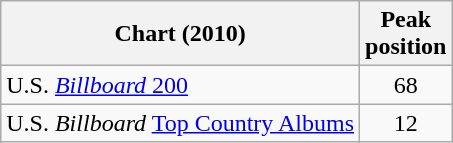<table class="wikitable sortable">
<tr>
<th>Chart (2010)</th>
<th>Peak<br>position</th>
</tr>
<tr>
<td>U.S. <a href='#'><em>Billboard</em> 200</a></td>
<td style="text-align:center;">68</td>
</tr>
<tr>
<td>U.S. <em>Billboard</em> <a href='#'>Top Country Albums</a></td>
<td style="text-align:center;">12</td>
</tr>
</table>
